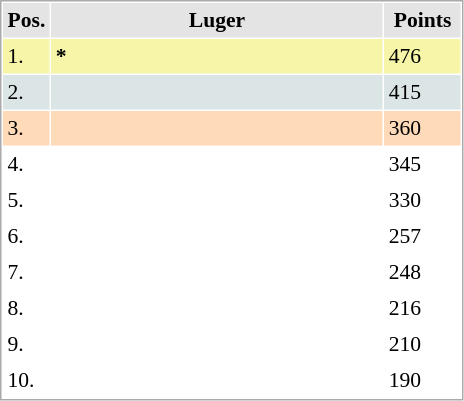<table cellspacing="1" cellpadding="3" style="border:1px solid #aaa; font-size:90%;">
<tr style="background:#e4e4e4;">
<th style="width:10px;">Pos.</th>
<th style="width:215px;">Luger</th>
<th style="width:45px;">Points</th>
</tr>
<tr style="background:#f7f6a8;">
<td>1.</td>
<td align="left"><strong>*</strong></td>
<td>476</td>
</tr>
<tr style="background:#dce5e5;">
<td>2.</td>
<td align="left"></td>
<td>415</td>
</tr>
<tr style="background:#ffdab9;">
<td>3.</td>
<td align="left"></td>
<td>360</td>
</tr>
<tr>
<td>4.</td>
<td align="left"></td>
<td>345</td>
</tr>
<tr>
<td>5.</td>
<td align="left"></td>
<td>330</td>
</tr>
<tr>
<td>6.</td>
<td align="left"></td>
<td>257</td>
</tr>
<tr>
<td>7.</td>
<td align="left"></td>
<td>248</td>
</tr>
<tr>
<td>8.</td>
<td align="left"></td>
<td>216</td>
</tr>
<tr>
<td>9.</td>
<td align="left"></td>
<td>210</td>
</tr>
<tr>
<td>10.</td>
<td align="left"></td>
<td>190</td>
</tr>
</table>
